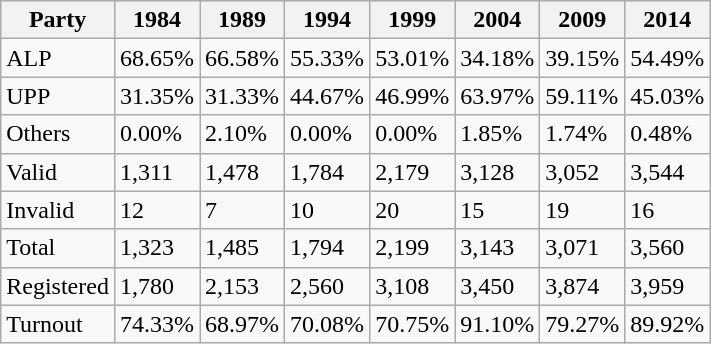<table class="wikitable">
<tr>
<th>Party</th>
<th>1984</th>
<th>1989</th>
<th>1994</th>
<th>1999</th>
<th>2004</th>
<th>2009</th>
<th>2014</th>
</tr>
<tr>
<td>ALP</td>
<td>68.65%</td>
<td>66.58%</td>
<td>55.33%</td>
<td>53.01%</td>
<td>34.18%</td>
<td>39.15%</td>
<td>54.49%</td>
</tr>
<tr>
<td>UPP</td>
<td>31.35%</td>
<td>31.33%</td>
<td>44.67%</td>
<td>46.99%</td>
<td>63.97%</td>
<td>59.11%</td>
<td>45.03%</td>
</tr>
<tr>
<td>Others</td>
<td>0.00%</td>
<td>2.10%</td>
<td>0.00%</td>
<td>0.00%</td>
<td>1.85%</td>
<td>1.74%</td>
<td>0.48%</td>
</tr>
<tr>
<td>Valid</td>
<td>1,311</td>
<td>1,478</td>
<td>1,784</td>
<td>2,179</td>
<td>3,128</td>
<td>3,052</td>
<td>3,544</td>
</tr>
<tr>
<td>Invalid</td>
<td>12</td>
<td>7</td>
<td>10</td>
<td>20</td>
<td>15</td>
<td>19</td>
<td>16</td>
</tr>
<tr>
<td>Total</td>
<td>1,323</td>
<td>1,485</td>
<td>1,794</td>
<td>2,199</td>
<td>3,143</td>
<td>3,071</td>
<td>3,560</td>
</tr>
<tr>
<td>Registered</td>
<td>1,780</td>
<td>2,153</td>
<td>2,560</td>
<td>3,108</td>
<td>3,450</td>
<td>3,874</td>
<td>3,959</td>
</tr>
<tr>
<td>Turnout</td>
<td>74.33%</td>
<td>68.97%</td>
<td>70.08%</td>
<td>70.75%</td>
<td>91.10%</td>
<td>79.27%</td>
<td>89.92%</td>
</tr>
</table>
